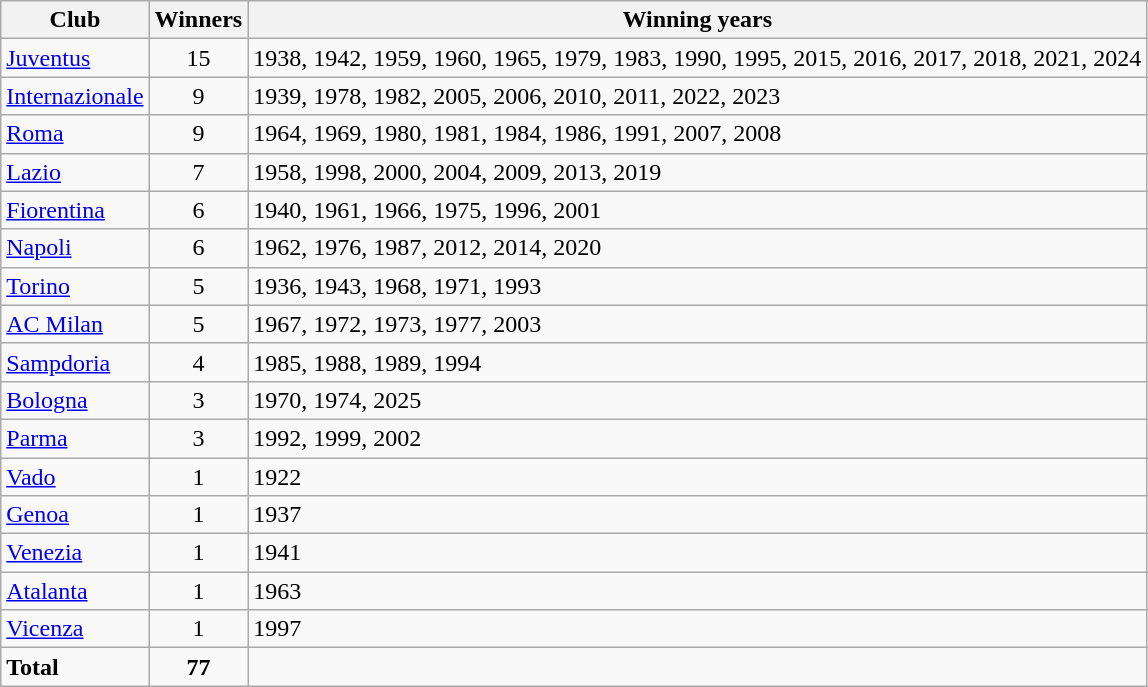<table class="wikitable">
<tr>
<th>Club</th>
<th>Winners</th>
<th>Winning years</th>
</tr>
<tr>
<td><a href='#'>Juventus</a></td>
<td style="text-align:center;">15</td>
<td>1938, 1942, 1959, 1960, 1965, 1979, 1983, 1990, 1995, 2015, 2016, 2017, 2018, 2021, 2024</td>
</tr>
<tr>
<td><a href='#'>Internazionale</a></td>
<td style="text-align:center;">9</td>
<td>1939, 1978, 1982, 2005, 2006, 2010, 2011, 2022, 2023</td>
</tr>
<tr>
<td><a href='#'>Roma</a></td>
<td style="text-align:center;">9</td>
<td>1964, 1969, 1980, 1981, 1984, 1986, 1991, 2007, 2008</td>
</tr>
<tr>
<td><a href='#'>Lazio</a></td>
<td style="text-align:center;">7</td>
<td>1958, 1998, 2000, 2004, 2009, 2013, 2019</td>
</tr>
<tr>
<td><a href='#'>Fiorentina</a></td>
<td style="text-align:center;">6</td>
<td>1940, 1961, 1966, 1975, 1996, 2001</td>
</tr>
<tr>
<td><a href='#'>Napoli</a></td>
<td style="text-align:center;">6</td>
<td>1962, 1976, 1987, 2012, 2014, 2020</td>
</tr>
<tr>
<td><a href='#'>Torino</a></td>
<td style="text-align:center;">5</td>
<td>1936, 1943, 1968, 1971, 1993</td>
</tr>
<tr>
<td><a href='#'>AC Milan</a></td>
<td style="text-align:center;">5</td>
<td>1967, 1972, 1973, 1977, 2003</td>
</tr>
<tr>
<td><a href='#'>Sampdoria</a></td>
<td style="text-align:center;">4</td>
<td>1985, 1988, 1989, 1994</td>
</tr>
<tr>
<td><a href='#'>Bologna</a></td>
<td style="text-align:center;">3</td>
<td>1970, 1974, 2025</td>
</tr>
<tr>
<td><a href='#'>Parma</a></td>
<td style="text-align:center;">3</td>
<td>1992, 1999, 2002</td>
</tr>
<tr>
<td><a href='#'>Vado</a></td>
<td style="text-align:center;">1</td>
<td>1922</td>
</tr>
<tr>
<td><a href='#'>Genoa</a></td>
<td style="text-align:center;">1</td>
<td>1937</td>
</tr>
<tr>
<td><a href='#'>Venezia</a></td>
<td style="text-align:center;">1</td>
<td>1941</td>
</tr>
<tr>
<td><a href='#'>Atalanta</a></td>
<td style="text-align:center;">1</td>
<td>1963</td>
</tr>
<tr>
<td><a href='#'>Vicenza</a></td>
<td style="text-align:center;">1</td>
<td>1997</td>
</tr>
<tr>
<td><strong>Total</strong></td>
<td style="text-align:center;"><strong>77</strong></td>
<td></td>
</tr>
</table>
